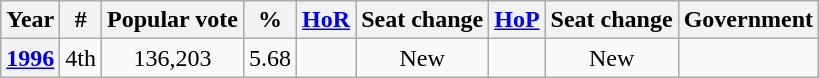<table class="wikitable" style="text-align: center;">
<tr>
<th>Year</th>
<th>#</th>
<th>Popular vote</th>
<th>%</th>
<th><a href='#'>HoR</a></th>
<th>Seat change</th>
<th><a href='#'>HoP</a></th>
<th>Seat change</th>
<th>Government</th>
</tr>
<tr>
<th><a href='#'>1996</a></th>
<td>4th</td>
<td align=center>136,203</td>
<td>5.68</td>
<td></td>
<td>New</td>
<td></td>
<td>New</td>
<td></td>
</tr>
</table>
